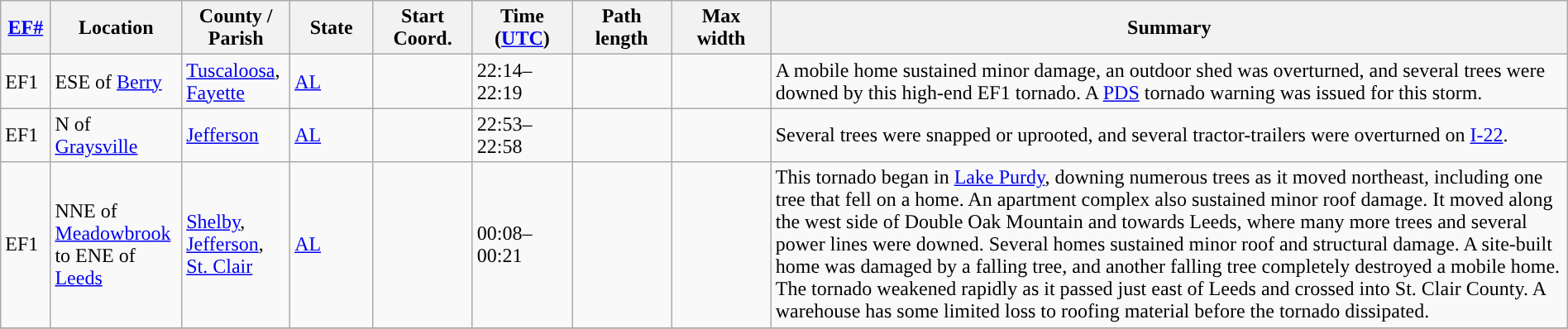<table class="wikitable sortable" style="width:100%;">
<tr>
<th scope="col"  style="width:3%; text-align:center;"><a href='#'>EF#</a></th>
<th scope="col"  style="width:7%; text-align:center;" class="unsortable">Location</th>
<th scope="col"  style="width:6%; text-align:center;" class="unsortable">County / Parish</th>
<th scope="col"  style="width:5%; text-align:center;">State</th>
<th scope="col"  style="width:6%; text-align:center;">Start Coord.</th>
<th scope="col"  style="width:6%; text-align:center;">Time (<a href='#'>UTC</a>)</th>
<th scope="col"  style="width:6%; text-align:center;">Path length</th>
<th scope="col"  style="width:6%; text-align:center;">Max width</th>
<th scope="col" class="unsortable" style="width:48%; text-align:center;">Summary</th>
</tr>
<tr>
<td>EF1</td>
<td>ESE of <a href='#'>Berry</a></td>
<td><a href='#'>Tuscaloosa</a>, <a href='#'>Fayette</a></td>
<td><a href='#'>AL</a></td>
<td></td>
<td>22:14–22:19</td>
<td></td>
<td></td>
<td>A mobile home sustained minor damage, an outdoor shed was overturned, and several trees were downed by this high-end EF1 tornado. A <a href='#'>PDS</a> tornado warning was issued for this storm.</td>
</tr>
<tr>
<td>EF1</td>
<td>N of <a href='#'>Graysville</a></td>
<td><a href='#'>Jefferson</a></td>
<td><a href='#'>AL</a></td>
<td></td>
<td>22:53–22:58</td>
<td></td>
<td></td>
<td>Several trees were snapped or uprooted, and several tractor-trailers were overturned on <a href='#'>I-22</a>.</td>
</tr>
<tr>
<td>EF1</td>
<td>NNE of <a href='#'>Meadowbrook</a> to ENE of <a href='#'>Leeds</a></td>
<td><a href='#'>Shelby</a>, <a href='#'>Jefferson</a>, <a href='#'>St. Clair</a></td>
<td><a href='#'>AL</a></td>
<td></td>
<td>00:08–00:21</td>
<td></td>
<td></td>
<td>This tornado began in <a href='#'>Lake Purdy</a>, downing numerous trees as it moved northeast, including one tree that fell on a home. An apartment complex also sustained minor roof damage. It moved along the west side of Double Oak Mountain and towards Leeds, where many more trees and several power lines were downed. Several homes sustained minor roof and structural damage. A site-built home was damaged by a falling tree, and another falling tree completely destroyed a mobile home. The tornado weakened rapidly as it passed just east of Leeds and crossed into St. Clair County. A warehouse has some limited loss to roofing material before the tornado dissipated.</td>
</tr>
<tr>
</tr>
</table>
